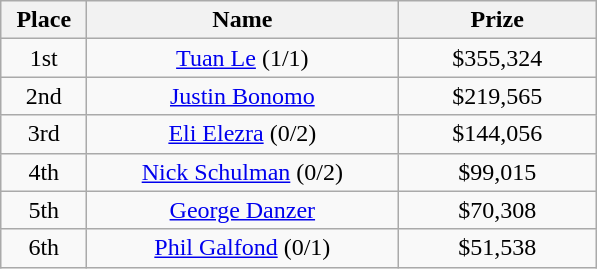<table class="wikitable">
<tr>
<th width="50">Place</th>
<th width="200">Name</th>
<th width="125">Prize</th>
</tr>
<tr>
<td align = "center">1st</td>
<td align = "center"><a href='#'>Tuan Le</a> (1/1)</td>
<td align = "center">$355,324</td>
</tr>
<tr>
<td align = "center">2nd</td>
<td align = "center"><a href='#'>Justin Bonomo</a></td>
<td align = "center">$219,565</td>
</tr>
<tr>
<td align = "center">3rd</td>
<td align = "center"><a href='#'>Eli Elezra</a> (0/2)</td>
<td align = "center">$144,056</td>
</tr>
<tr>
<td align = "center">4th</td>
<td align = "center"><a href='#'>Nick Schulman</a> (0/2)</td>
<td align = "center">$99,015</td>
</tr>
<tr>
<td align = "center">5th</td>
<td align = "center"><a href='#'>George Danzer</a></td>
<td align = "center">$70,308</td>
</tr>
<tr>
<td align = "center">6th</td>
<td align = "center"><a href='#'>Phil Galfond</a> (0/1)</td>
<td align = "center">$51,538</td>
</tr>
</table>
